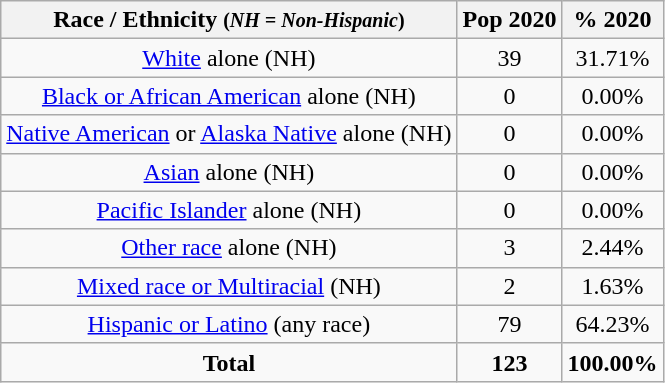<table class="wikitable" style="text-align:center;">
<tr>
<th>Race / Ethnicity <small>(<em>NH = Non-Hispanic</em>)</small></th>
<th>Pop 2020</th>
<th>% 2020</th>
</tr>
<tr>
<td><a href='#'>White</a> alone (NH)</td>
<td>39</td>
<td>31.71%</td>
</tr>
<tr>
<td><a href='#'>Black or African American</a> alone (NH)</td>
<td>0</td>
<td>0.00%</td>
</tr>
<tr>
<td><a href='#'>Native American</a> or <a href='#'>Alaska Native</a> alone (NH)</td>
<td>0</td>
<td>0.00%</td>
</tr>
<tr>
<td><a href='#'>Asian</a> alone (NH)</td>
<td>0</td>
<td>0.00%</td>
</tr>
<tr>
<td><a href='#'>Pacific Islander</a> alone (NH)</td>
<td>0</td>
<td>0.00%</td>
</tr>
<tr>
<td><a href='#'>Other race</a> alone (NH)</td>
<td>3</td>
<td>2.44%</td>
</tr>
<tr>
<td><a href='#'>Mixed race or Multiracial</a> (NH)</td>
<td>2</td>
<td>1.63%</td>
</tr>
<tr>
<td><a href='#'>Hispanic or Latino</a> (any race)</td>
<td>79</td>
<td>64.23%</td>
</tr>
<tr>
<td><strong>Total</strong></td>
<td><strong>123</strong></td>
<td><strong>100.00%</strong></td>
</tr>
</table>
